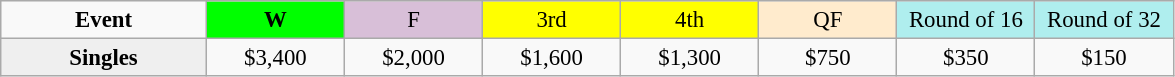<table class=wikitable style=font-size:95%;text-align:center>
<tr>
<td style="width:130px"><strong>Event</strong></td>
<td style="width:85px; background:lime"><strong>W</strong></td>
<td style="width:85px; background:thistle">F</td>
<td style="width:85px; background:#ffff00">3rd</td>
<td style="width:85px; background:#ffff00">4th</td>
<td style="width:85px; background:#ffebcd">QF</td>
<td style="width:85px; background:#afeeee">Round of 16</td>
<td style="width:85px; background:#afeeee">Round of 32</td>
</tr>
<tr>
<th style=background:#efefef>Singles </th>
<td>$3,400</td>
<td>$2,000</td>
<td>$1,600</td>
<td>$1,300</td>
<td>$750</td>
<td>$350</td>
<td>$150</td>
</tr>
</table>
